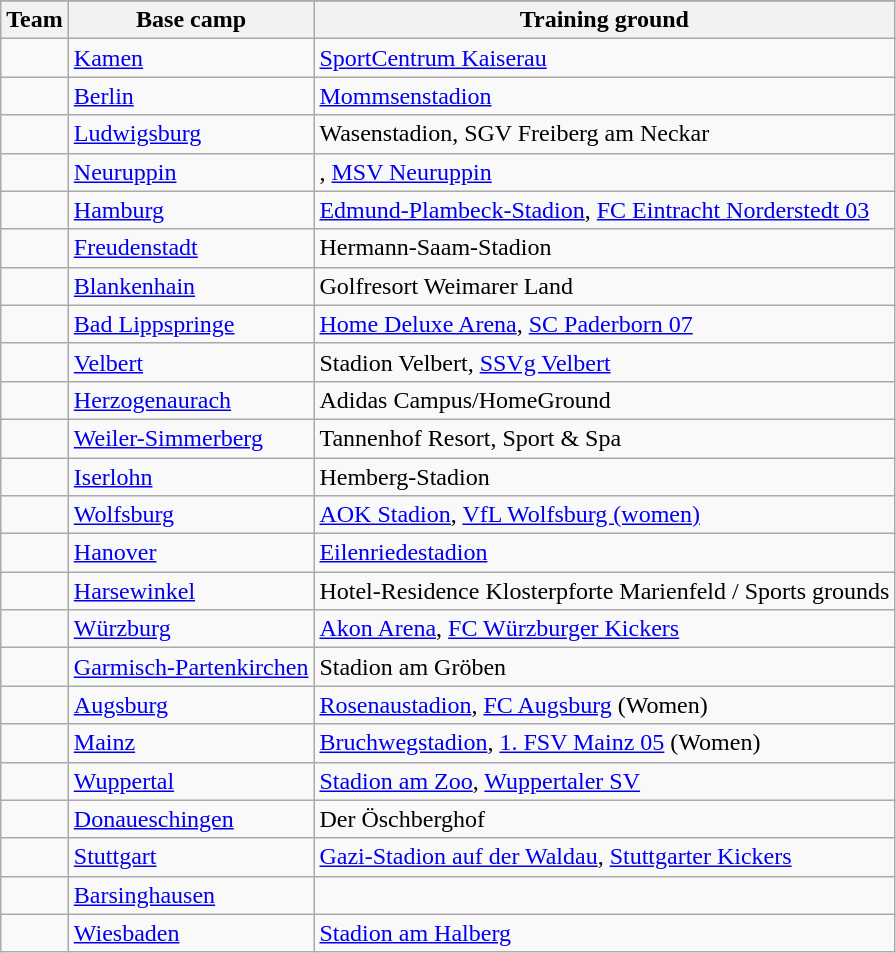<table class="wikitable sortable">
<tr>
</tr>
<tr>
<th>Team</th>
<th>Base camp</th>
<th>Training ground</th>
</tr>
<tr>
<td></td>
<td><a href='#'>Kamen</a></td>
<td><a href='#'>SportCentrum Kaiserau</a></td>
</tr>
<tr>
<td></td>
<td><a href='#'>Berlin</a></td>
<td><a href='#'>Mommsenstadion</a></td>
</tr>
<tr>
<td></td>
<td><a href='#'>Ludwigsburg</a></td>
<td>Wasenstadion, SGV Freiberg am Neckar</td>
</tr>
<tr>
<td></td>
<td><a href='#'>Neuruppin</a></td>
<td>, <a href='#'>MSV Neuruppin</a></td>
</tr>
<tr>
<td></td>
<td><a href='#'>Hamburg</a></td>
<td><a href='#'>Edmund-Plambeck-Stadion</a>, <a href='#'>FC Eintracht Norderstedt 03</a></td>
</tr>
<tr>
<td></td>
<td><a href='#'>Freudenstadt</a></td>
<td>Hermann-Saam-Stadion</td>
</tr>
<tr>
<td></td>
<td><a href='#'>Blankenhain</a></td>
<td>Golfresort Weimarer Land</td>
</tr>
<tr>
<td></td>
<td><a href='#'>Bad Lippspringe</a></td>
<td><a href='#'>Home Deluxe Arena</a>, <a href='#'>SC Paderborn 07</a></td>
</tr>
<tr>
<td></td>
<td><a href='#'>Velbert</a></td>
<td>Stadion Velbert, <a href='#'>SSVg Velbert</a></td>
</tr>
<tr>
<td></td>
<td><a href='#'>Herzogenaurach</a></td>
<td>Adidas Campus/HomeGround</td>
</tr>
<tr>
<td></td>
<td><a href='#'>Weiler-Simmerberg</a></td>
<td>Tannenhof Resort, Sport & Spa</td>
</tr>
<tr>
<td></td>
<td><a href='#'>Iserlohn</a></td>
<td>Hemberg-Stadion</td>
</tr>
<tr>
<td></td>
<td><a href='#'>Wolfsburg</a></td>
<td><a href='#'>AOK Stadion</a>, <a href='#'>VfL Wolfsburg (women)</a></td>
</tr>
<tr>
<td></td>
<td><a href='#'>Hanover</a></td>
<td><a href='#'>Eilenriedestadion</a></td>
</tr>
<tr>
<td></td>
<td><a href='#'>Harsewinkel</a></td>
<td>Hotel-Residence Klosterpforte Marienfeld / Sports grounds</td>
</tr>
<tr>
<td></td>
<td><a href='#'>Würzburg</a></td>
<td><a href='#'>Akon Arena</a>, <a href='#'>FC Würzburger Kickers</a></td>
</tr>
<tr>
<td></td>
<td><a href='#'>Garmisch-Partenkirchen</a></td>
<td>Stadion am Gröben</td>
</tr>
<tr>
<td></td>
<td><a href='#'>Augsburg</a></td>
<td><a href='#'>Rosenaustadion</a>, <a href='#'>FC Augsburg</a> (Women)</td>
</tr>
<tr>
<td></td>
<td><a href='#'>Mainz</a></td>
<td><a href='#'>Bruchwegstadion</a>, <a href='#'>1. FSV Mainz 05</a> (Women)</td>
</tr>
<tr>
<td></td>
<td><a href='#'>Wuppertal</a></td>
<td><a href='#'>Stadion am Zoo</a>, <a href='#'>Wuppertaler SV</a></td>
</tr>
<tr>
<td></td>
<td><a href='#'>Donaueschingen</a></td>
<td>Der Öschberghof</td>
</tr>
<tr>
<td></td>
<td><a href='#'>Stuttgart</a></td>
<td><a href='#'>Gazi-Stadion auf der Waldau</a>, <a href='#'>Stuttgarter Kickers</a></td>
</tr>
<tr>
<td></td>
<td><a href='#'>Barsinghausen</a></td>
<td></td>
</tr>
<tr>
<td></td>
<td><a href='#'>Wiesbaden</a></td>
<td><a href='#'>Stadion am Halberg</a></td>
</tr>
</table>
